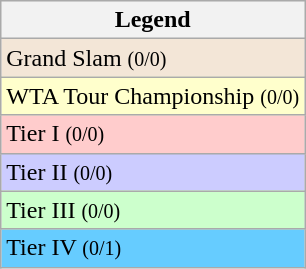<table class="wikitable sortable mw-collapsible mw-collapsed">
<tr bgcolor="#eeeeee">
<th>Legend</th>
</tr>
<tr bgcolor="#f3e6d7">
<td>Grand Slam <small>(0/0)</small></td>
</tr>
<tr bgcolor="#ffffcc">
<td>WTA Tour Championship <small>(0/0)</small></td>
</tr>
<tr bgcolor="#FFCCCC">
<td>Tier I <small>(0/0)</small></td>
</tr>
<tr bgcolor="#CCCCFF">
<td>Tier II <small>(0/0)</small></td>
</tr>
<tr bgcolor="#CCFFCC">
<td>Tier III <small>(0/0)</small></td>
</tr>
<tr bgcolor="#66CCFF">
<td>Tier IV <small>(0/1)</small></td>
</tr>
</table>
